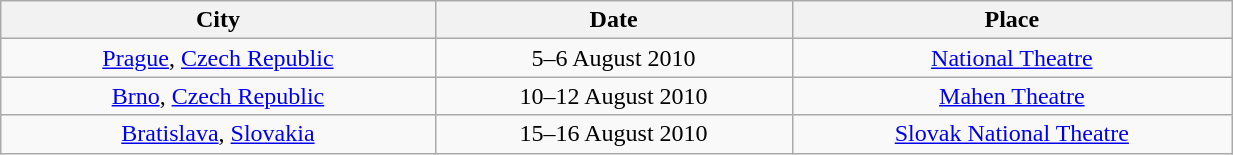<table class="wikitable" style="text-align:center; width:65%;">
<tr>
<th>City</th>
<th>Date</th>
<th>Place</th>
</tr>
<tr>
<td><a href='#'>Prague</a>, <a href='#'>Czech Republic</a></td>
<td>5–6 August 2010</td>
<td><a href='#'>National Theatre</a></td>
</tr>
<tr>
<td><a href='#'>Brno</a>, <a href='#'>Czech Republic</a></td>
<td>10–12 August 2010</td>
<td><a href='#'>Mahen Theatre</a></td>
</tr>
<tr>
<td><a href='#'>Bratislava</a>, <a href='#'>Slovakia</a></td>
<td>15–16 August 2010</td>
<td><a href='#'>Slovak National Theatre</a></td>
</tr>
</table>
